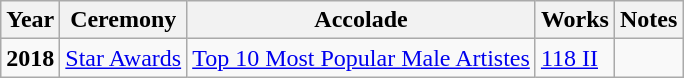<table class="wikitable">
<tr>
<th>Year</th>
<th>Ceremony</th>
<th>Accolade</th>
<th>Works</th>
<th>Notes</th>
</tr>
<tr>
<td><strong>2018</strong></td>
<td><a href='#'>Star Awards</a></td>
<td><a href='#'>Top 10 Most Popular Male Artistes</a></td>
<td><a href='#'>118 II</a></td>
<td></td>
</tr>
</table>
